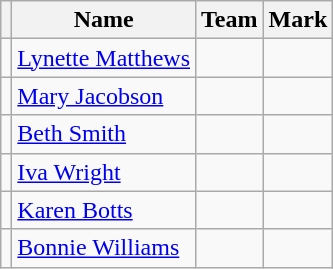<table class=wikitable>
<tr>
<th></th>
<th>Name</th>
<th>Team</th>
<th>Mark</th>
</tr>
<tr>
<td></td>
<td><a href='#'>Lynette Matthews</a></td>
<td></td>
<td></td>
</tr>
<tr>
<td></td>
<td><a href='#'>Mary Jacobson</a></td>
<td></td>
<td></td>
</tr>
<tr>
<td></td>
<td><a href='#'>Beth Smith</a></td>
<td></td>
<td></td>
</tr>
<tr>
<td></td>
<td><a href='#'>Iva Wright</a></td>
<td></td>
<td></td>
</tr>
<tr>
<td></td>
<td><a href='#'>Karen Botts</a></td>
<td></td>
<td></td>
</tr>
<tr>
<td></td>
<td><a href='#'>Bonnie Williams</a></td>
<td></td>
<td></td>
</tr>
</table>
